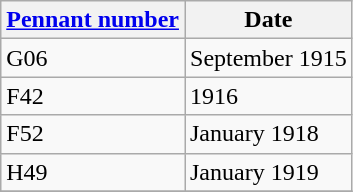<table class="wikitable" style="text-align:left">
<tr>
<th><a href='#'>Pennant number</a></th>
<th>Date</th>
</tr>
<tr>
<td>G06</td>
<td>September 1915</td>
</tr>
<tr>
<td>F42</td>
<td>1916</td>
</tr>
<tr>
<td>F52</td>
<td>January 1918</td>
</tr>
<tr>
<td>H49</td>
<td>January 1919</td>
</tr>
<tr>
</tr>
</table>
